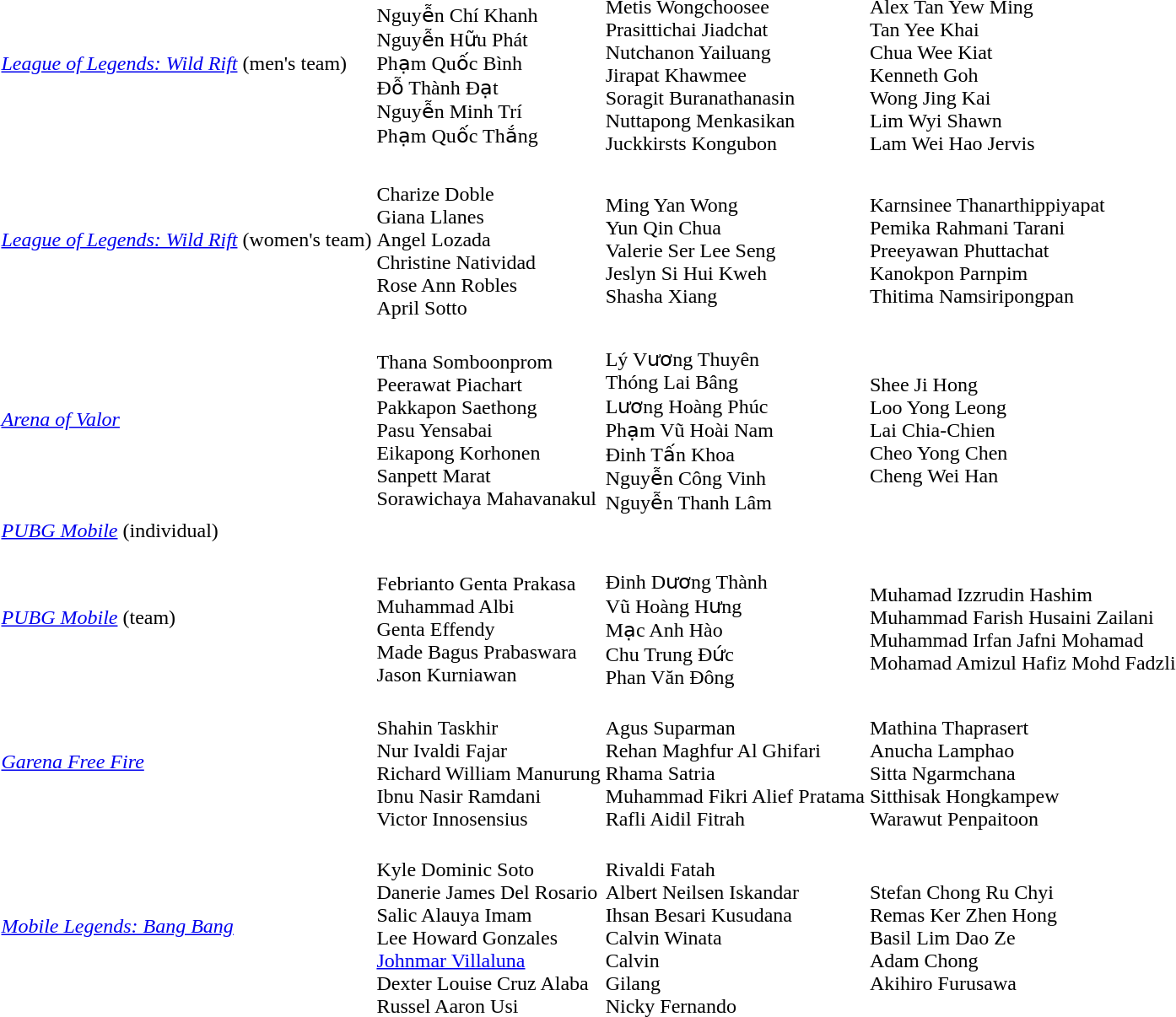<table>
<tr>
<td><em><a href='#'>League of Legends: Wild Rift</a></em> (men's team)<br></td>
<td><br>Nguyễn Chí Khanh<br>Nguyễn Hữu Phát<br>Phạm Quốc Bình<br>Đỗ Thành Đạt<br>Nguyễn Minh Trí<br>Phạm Quốc Thắng</td>
<td><br>Metis Wongchoosee<br>Prasittichai Jiadchat<br>Nutchanon Yailuang<br>Jirapat Khawmee<br>Soragit Buranathanasin<br>Nuttapong Menkasikan<br>Juckkirsts Kongubon</td>
<td><br>Alex Tan Yew Ming<br>Tan Yee Khai<br>Chua Wee Kiat<br>Kenneth Goh<br>Wong Jing Kai<br>Lim Wyi Shawn<br>Lam Wei Hao Jervis</td>
</tr>
<tr>
<td><em><a href='#'>League of Legends: Wild Rift</a></em> (women's team)<br></td>
<td><br>Charize Doble<br>Giana Llanes<br>Angel Lozada<br>Christine Natividad<br>Rose Ann Robles<br>April Sotto</td>
<td><br>Ming Yan Wong<br>Yun Qin Chua<br>Valerie Ser Lee Seng<br>Jeslyn Si Hui Kweh<br>Shasha Xiang</td>
<td><br>Karnsinee Thanarthippiyapat<br>Pemika Rahmani Tarani<br>Preeyawan Phuttachat<br>Kanokpon Parnpim<br>Thitima Namsiripongpan</td>
</tr>
<tr>
<td><em><a href='#'>Arena of Valor</a></em><br></td>
<td><br>Thana Somboonprom<br>Peerawat Piachart<br>Pakkapon Saethong<br>Pasu Yensabai<br>Eikapong Korhonen<br>Sanpett Marat<br>Sorawichaya Mahavanakul</td>
<td><br>Lý Vương Thuyên<br>Thóng Lai Bâng<br>Lương Hoàng Phúc<br>Phạm Vũ Hoài Nam<br>Đinh Tấn Khoa<br>Nguyễn Công Vinh<br>Nguyễn Thanh Lâm</td>
<td><br>Shee Ji Hong<br>Loo Yong Leong<br>Lai Chia-Chien<br>Cheo Yong Chen<br>Cheng Wei Han</td>
</tr>
<tr>
<td><em><a href='#'>PUBG Mobile</a></em> (individual)<br></td>
<td></td>
<td></td>
<td></td>
</tr>
<tr>
<td><em><a href='#'>PUBG Mobile</a></em> (team)<br></td>
<td><br>Febrianto Genta Prakasa<br>Muhammad Albi<br>Genta Effendy<br>Made Bagus Prabaswara<br>Jason Kurniawan</td>
<td><br>Đinh Dương Thành<br>Vũ Hoàng Hưng<br>Mạc Anh Hào<br>Chu Trung Đức<br>Phan Văn Đông</td>
<td><br>Muhamad Izzrudin Hashim<br>Muhammad Farish Husaini Zailani<br>Muhammad Irfan Jafni Mohamad<br>Mohamad Amizul Hafiz Mohd Fadzli</td>
</tr>
<tr>
<td><em><a href='#'>Garena Free Fire</a></em> <br></td>
<td><br>Shahin Taskhir<br>Nur Ivaldi Fajar<br>Richard William Manurung<br>Ibnu Nasir Ramdani<br>Victor Innosensius</td>
<td><br>Agus Suparman<br>Rehan Maghfur Al Ghifari<br>Rhama Satria<br>Muhammad Fikri Alief Pratama<br>Rafli Aidil Fitrah</td>
<td><br>Mathina Thaprasert<br>Anucha Lamphao<br>Sitta Ngarmchana<br>Sitthisak Hongkampew<br>Warawut Penpaitoon</td>
</tr>
<tr>
<td><em><a href='#'>Mobile Legends: Bang Bang</a></em><br></td>
<td><br>Kyle Dominic Soto<br>Danerie James Del Rosario<br>Salic Alauya Imam<br>Lee Howard Gonzales<br><a href='#'>Johnmar Villaluna</a><br>Dexter Louise Cruz Alaba<br>Russel Aaron Usi</td>
<td><br>Rivaldi Fatah<br>Albert Neilsen Iskandar<br>Ihsan Besari Kusudana<br>Calvin Winata<br>Calvin<br>Gilang<br>Nicky Fernando</td>
<td><br>Stefan Chong Ru Chyi<br>Remas Ker Zhen Hong<br>Basil Lim Dao Ze<br>Adam Chong<br>Akihiro Furusawa</td>
</tr>
</table>
